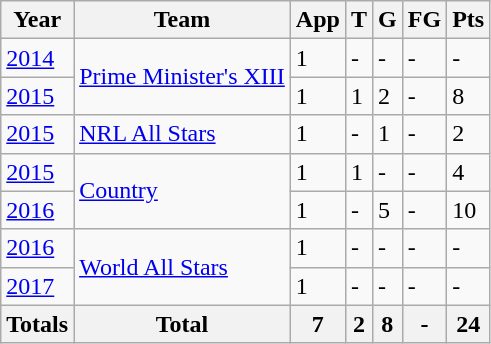<table class="wikitable">
<tr>
<th>Year</th>
<th>Team</th>
<th>App</th>
<th>T</th>
<th>G</th>
<th>FG</th>
<th>Pts</th>
</tr>
<tr>
<td><a href='#'>2014</a></td>
<td rowspan="2"> <a href='#'>Prime Minister's XIII</a></td>
<td>1</td>
<td>-</td>
<td>-</td>
<td>-</td>
<td>-</td>
</tr>
<tr>
<td><a href='#'>2015</a></td>
<td>1</td>
<td>1</td>
<td>2</td>
<td>-</td>
<td>8</td>
</tr>
<tr>
<td><a href='#'>2015</a></td>
<td><a href='#'>NRL All Stars</a></td>
<td>1</td>
<td>-</td>
<td>1</td>
<td>-</td>
<td>2</td>
</tr>
<tr>
<td><a href='#'>2015</a></td>
<td rowspan="2"> <a href='#'>Country</a></td>
<td>1</td>
<td>1</td>
<td>-</td>
<td>-</td>
<td>4</td>
</tr>
<tr>
<td><a href='#'>2016</a></td>
<td>1</td>
<td>-</td>
<td>5</td>
<td>-</td>
<td>10</td>
</tr>
<tr>
<td><a href='#'>2016</a></td>
<td rowspan="2"><a href='#'>World All Stars</a></td>
<td>1</td>
<td>-</td>
<td>-</td>
<td>-</td>
<td>-</td>
</tr>
<tr>
<td><a href='#'>2017</a></td>
<td>1</td>
<td>-</td>
<td>-</td>
<td>-</td>
<td>-</td>
</tr>
<tr>
<th>Totals</th>
<th>Total</th>
<th>7</th>
<th>2</th>
<th>8</th>
<th>-</th>
<th>24</th>
</tr>
</table>
